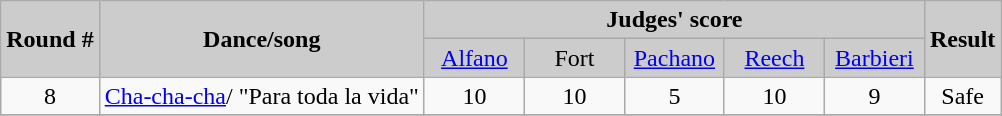<table class="wikitable">
<tr style="text-align:Center; background:#ccc;">
<td rowspan="2"><strong>Round #</strong></td>
<td rowspan="2"><strong>Dance/song</strong></td>
<td colspan="5"><strong>Judges' score</strong></td>
<td rowspan="2"><strong>Result</strong></td>
</tr>
<tr style="text-align:center; background:#ccc;">
<td style="width:10%; "><a href='#'>Alfano</a></td>
<td style="width:10%; ">Fort</td>
<td style="width:10%; "><a href='#'>Pachano</a></td>
<td style="width:10%; "><a href='#'>Reech</a></td>
<td style="width:10%; "><a href='#'>Barbieri</a></td>
</tr>
<tr>
<td style="text-align:center;">8</td>
<td style="text-align:center;"><a href='#'>Cha-cha-cha</a>/ "Para toda la vida"</td>
<td style="text-align:center;">10</td>
<td style="text-align:center;">10</td>
<td style="text-align:center;">5</td>
<td style="text-align:center;">10</td>
<td style="text-align:center;">9</td>
<td style="text-align:center;">Safe</td>
</tr>
<tr>
</tr>
</table>
